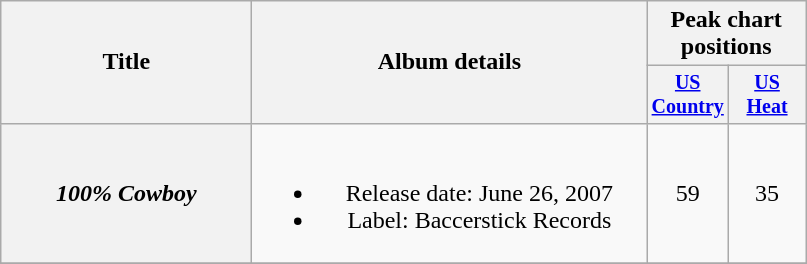<table class="wikitable plainrowheaders" style="text-align:center;">
<tr>
<th rowspan="2" style="width:10em;">Title</th>
<th rowspan="2" style="width:16em;">Album details</th>
<th colspan="2">Peak chart<br>positions</th>
</tr>
<tr style="font-size:smaller;">
<th width="45"><a href='#'>US Country</a><br></th>
<th width="45"><a href='#'>US<br>Heat</a><br></th>
</tr>
<tr>
<th scope="row"><em>100% Cowboy</em></th>
<td><br><ul><li>Release date: June 26, 2007</li><li>Label: Baccerstick Records</li></ul></td>
<td>59</td>
<td>35</td>
</tr>
<tr>
</tr>
</table>
